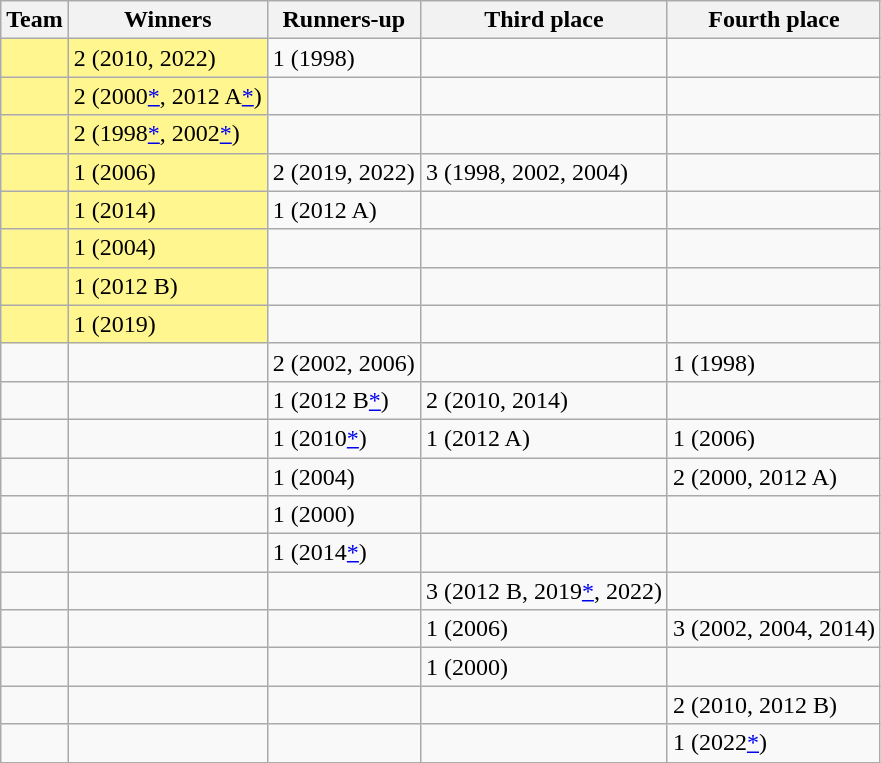<table class="wikitable sortable">
<tr>
<th>Team</th>
<th>Winners</th>
<th>Runners-up</th>
<th>Third place</th>
<th>Fourth place</th>
</tr>
<tr>
<td style=background:#FFF68F></td>
<td style=background:#FFF68F>2 (2010, 2022)</td>
<td>1 (1998)</td>
<td></td>
<td></td>
</tr>
<tr>
<td style=background:#FFF68F></td>
<td style=background:#FFF68F>2 (2000<a href='#'>*</a>, 2012 A<a href='#'>*</a>)</td>
<td></td>
<td></td>
<td></td>
</tr>
<tr>
<td style=background:#FFF68F></td>
<td style=background:#FFF68F>2 (1998<a href='#'>*</a>, 2002<a href='#'>*</a>)</td>
<td></td>
<td></td>
<td></td>
</tr>
<tr>
<td style=background:#FFF68F></td>
<td style=background:#FFF68F>1 (2006)</td>
<td>2 (2019, 2022)</td>
<td>3 (1998, 2002, 2004)</td>
<td></td>
</tr>
<tr>
<td style=background:#FFF68F></td>
<td style=background:#FFF68F>1 (2014)</td>
<td>1 (2012 A)</td>
<td></td>
<td></td>
</tr>
<tr>
<td style=background:#FFF68F></td>
<td style=background:#FFF68F>1 (2004)</td>
<td></td>
<td></td>
<td></td>
</tr>
<tr>
<td style=background:#FFF68F></td>
<td style=background:#FFF68F>1 (2012 B)</td>
<td></td>
<td></td>
<td></td>
</tr>
<tr>
<td style=background:#FFF68F></td>
<td style=background:#FFF68F>1 (2019)</td>
<td></td>
<td></td>
<td></td>
</tr>
<tr>
<td></td>
<td></td>
<td>2 (2002, 2006)</td>
<td></td>
<td>1 (1998)</td>
</tr>
<tr>
<td></td>
<td></td>
<td>1 (2012 B<a href='#'>*</a>)</td>
<td>2 (2010, 2014)</td>
<td></td>
</tr>
<tr>
<td></td>
<td></td>
<td>1 (2010<a href='#'>*</a>)</td>
<td>1 (2012 A)</td>
<td>1 (2006)</td>
</tr>
<tr>
<td></td>
<td></td>
<td>1 (2004)</td>
<td></td>
<td>2 (2000, 2012 A)</td>
</tr>
<tr>
<td></td>
<td></td>
<td>1 (2000)</td>
<td></td>
<td></td>
</tr>
<tr>
<td></td>
<td></td>
<td>1 (2014<a href='#'>*</a>)</td>
<td></td>
<td></td>
</tr>
<tr>
<td></td>
<td></td>
<td></td>
<td>3 (2012 B, 2019<a href='#'>*</a>, 2022)</td>
<td></td>
</tr>
<tr>
<td></td>
<td></td>
<td></td>
<td>1 (2006)</td>
<td>3 (2002, 2004, 2014)</td>
</tr>
<tr>
<td></td>
<td></td>
<td></td>
<td>1 (2000)</td>
<td></td>
</tr>
<tr>
<td></td>
<td></td>
<td></td>
<td></td>
<td>2 (2010, 2012 B)</td>
</tr>
<tr>
<td></td>
<td></td>
<td></td>
<td></td>
<td>1 (2022<a href='#'>*</a>)</td>
</tr>
</table>
